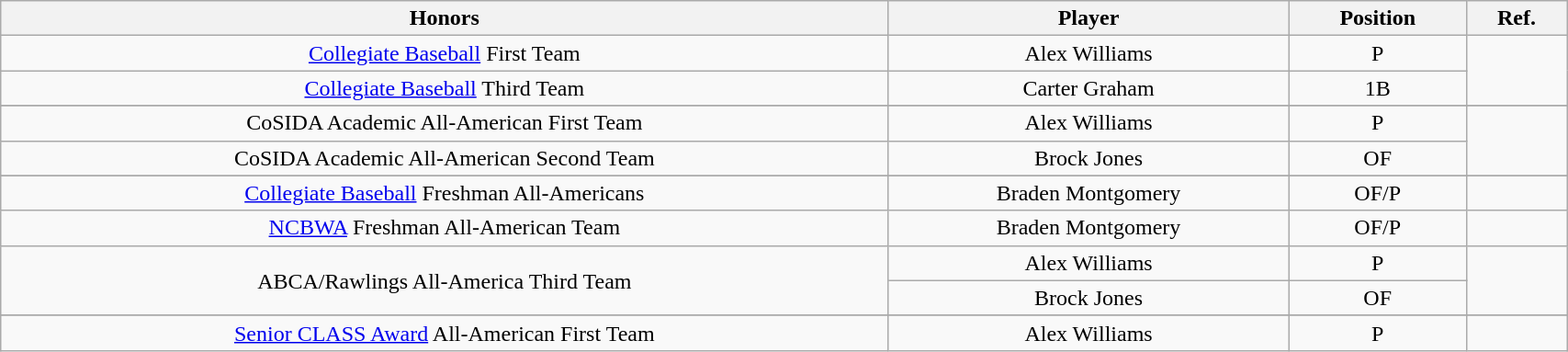<table class="wikitable" style="width: 90%;text-align: center;">
<tr>
<th style=>Honors</th>
<th style=>Player</th>
<th style=>Position</th>
<th style=>Ref.</th>
</tr>
<tr align="center">
<td><a href='#'>Collegiate Baseball</a> First Team</td>
<td>Alex Williams</td>
<td>P</td>
<td rowspan="2"></td>
</tr>
<tr align="center">
<td><a href='#'>Collegiate Baseball</a> Third Team</td>
<td>Carter Graham</td>
<td>1B</td>
</tr>
<tr>
</tr>
<tr align="center">
<td>CoSIDA Academic All-American First Team</td>
<td>Alex Williams</td>
<td>P</td>
<td rowspan="2"></td>
</tr>
<tr align="center">
<td>CoSIDA Academic All-American Second Team</td>
<td>Brock Jones</td>
<td>OF</td>
</tr>
<tr>
</tr>
<tr align="center">
<td><a href='#'>Collegiate Baseball</a> Freshman All-Americans</td>
<td>Braden Montgomery</td>
<td>OF/P</td>
<td></td>
</tr>
<tr align="center">
<td><a href='#'>NCBWA</a> Freshman All-American Team</td>
<td>Braden Montgomery</td>
<td>OF/P</td>
<td></td>
</tr>
<tr align="center">
<td rowspan="2">ABCA/Rawlings All-America Third Team</td>
<td>Alex Williams</td>
<td>P</td>
<td rowspan="2"></td>
</tr>
<tr>
<td>Brock Jones</td>
<td>OF</td>
</tr>
<tr>
</tr>
<tr align="center">
<td><a href='#'>Senior CLASS Award</a> All-American First Team</td>
<td>Alex Williams</td>
<td>P</td>
<td></td>
</tr>
</table>
